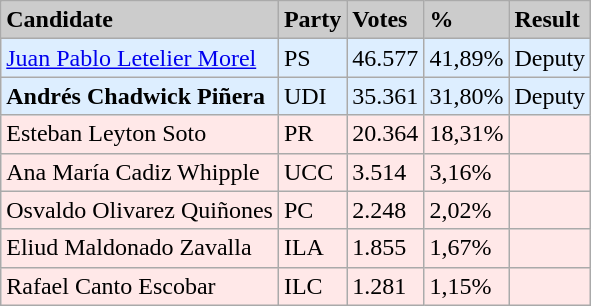<table class="wikitable">
<tr>
<td bgcolor=#cccccc><strong>Candidate</strong></td>
<td bgcolor=#cccccc><strong>Party</strong></td>
<td bgcolor=#cccccc><strong>Votes</strong></td>
<td bgcolor=#cccccc><strong>%</strong></td>
<td bgcolor=#cccccc><strong>Result</strong></td>
</tr>
<tr>
<td bgcolor=#DDEEFF><a href='#'>Juan Pablo Letelier Morel</a></td>
<td bgcolor=#DDEEFF>PS</td>
<td bgcolor=#DDEEFF>46.577</td>
<td bgcolor=#DDEEFF>41,89%</td>
<td bgcolor=#DDEEFF>Deputy</td>
</tr>
<tr>
<td bgcolor=#DDEEFF><strong>Andrés Chadwick Piñera</strong></td>
<td bgcolor=#DDEEFF>UDI</td>
<td bgcolor=#DDEEFF>35.361</td>
<td bgcolor=#DDEEFF>31,80%</td>
<td bgcolor=#DDEEFF>Deputy</td>
</tr>
<tr>
<td bgcolor=#FFE8E8>Esteban Leyton Soto</td>
<td bgcolor=#FFE8E8>PR</td>
<td bgcolor=#FFE8E8>20.364</td>
<td bgcolor=#FFE8E8>18,31%</td>
<td bgcolor=#FFE8E8></td>
</tr>
<tr>
<td bgcolor=#FFE8E8>Ana María Cadiz Whipple</td>
<td bgcolor=#FFE8E8>UCC</td>
<td bgcolor=#FFE8E8>3.514</td>
<td bgcolor=#FFE8E8>3,16%</td>
<td bgcolor=#FFE8E8></td>
</tr>
<tr>
<td bgcolor=#FFE8E8>Osvaldo Olivarez Quiñones</td>
<td bgcolor=#FFE8E8>PC</td>
<td bgcolor=#FFE8E8>2.248</td>
<td bgcolor=#FFE8E8>2,02%</td>
<td bgcolor=#FFE8E8></td>
</tr>
<tr>
<td bgcolor=#FFE8E8>Eliud Maldonado Zavalla</td>
<td bgcolor=#FFE8E8>ILA</td>
<td bgcolor=#FFE8E8>1.855</td>
<td bgcolor=#FFE8E8>1,67%</td>
<td bgcolor=#FFE8E8></td>
</tr>
<tr>
<td bgcolor=#FFE8E8>Rafael Canto Escobar</td>
<td bgcolor=#FFE8E8>ILC</td>
<td bgcolor=#FFE8E8>1.281</td>
<td bgcolor=#FFE8E8>1,15%</td>
<td bgcolor=#FFE8E8></td>
</tr>
</table>
